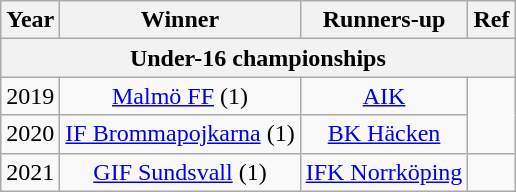<table class="wikitable sortable plainrowheaders" style="text-align: center;">
<tr>
<th>Year</th>
<th>Winner</th>
<th>Runners-up</th>
<th>Ref</th>
</tr>
<tr>
<th colspan=4>Under-16 championships</th>
</tr>
<tr>
<td>2019</td>
<td><a href='#'>Malmö FF</a> (1)</td>
<td><a href='#'>AIK</a></td>
<td rowspan=2></td>
</tr>
<tr>
<td>2020</td>
<td><a href='#'>IF Brommapojkarna</a> (1)</td>
<td><a href='#'>BK Häcken</a></td>
</tr>
<tr>
<td>2021</td>
<td><a href='#'>GIF Sundsvall</a> (1)</td>
<td><a href='#'>IFK Norrköping</a></td>
<td></td>
</tr>
</table>
